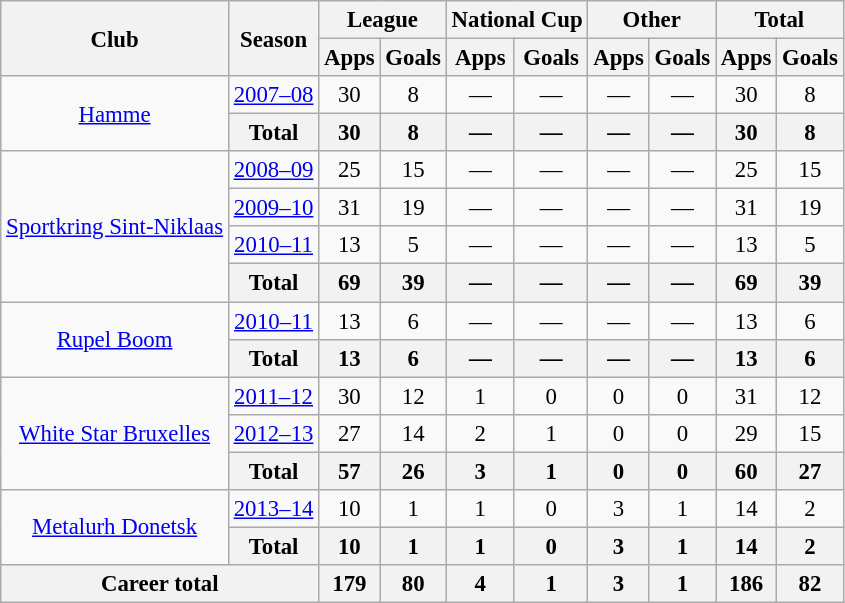<table class="wikitable" style="font-size:95%; text-align:center">
<tr>
<th rowspan="2">Club</th>
<th rowspan="2">Season</th>
<th colspan="2">League</th>
<th colspan="2">National Cup</th>
<th colspan="2">Other</th>
<th colspan="2">Total</th>
</tr>
<tr>
<th>Apps</th>
<th>Goals</th>
<th>Apps</th>
<th>Goals</th>
<th>Apps</th>
<th>Goals</th>
<th>Apps</th>
<th>Goals</th>
</tr>
<tr>
<td rowspan="2"><a href='#'>Hamme</a></td>
<td><a href='#'>2007–08</a></td>
<td>30</td>
<td>8</td>
<td>—</td>
<td>—</td>
<td>—</td>
<td>—</td>
<td>30</td>
<td>8</td>
</tr>
<tr>
<th>Total</th>
<th>30</th>
<th>8</th>
<th>—</th>
<th>—</th>
<th>—</th>
<th>—</th>
<th>30</th>
<th>8</th>
</tr>
<tr>
<td rowspan="4"><a href='#'>Sportkring Sint-Niklaas</a></td>
<td><a href='#'>2008–09</a></td>
<td>25</td>
<td>15</td>
<td>—</td>
<td>—</td>
<td>—</td>
<td>—</td>
<td>25</td>
<td>15</td>
</tr>
<tr>
<td><a href='#'>2009–10</a></td>
<td>31</td>
<td>19</td>
<td>—</td>
<td>—</td>
<td>—</td>
<td>—</td>
<td>31</td>
<td>19</td>
</tr>
<tr>
<td><a href='#'>2010–11</a></td>
<td>13</td>
<td>5</td>
<td>—</td>
<td>—</td>
<td>—</td>
<td>—</td>
<td>13</td>
<td>5</td>
</tr>
<tr>
<th>Total</th>
<th>69</th>
<th>39</th>
<th>—</th>
<th>—</th>
<th>—</th>
<th>—</th>
<th>69</th>
<th>39</th>
</tr>
<tr>
<td rowspan="2"><a href='#'>Rupel Boom</a></td>
<td><a href='#'>2010–11</a></td>
<td>13</td>
<td>6</td>
<td>—</td>
<td>—</td>
<td>—</td>
<td>—</td>
<td>13</td>
<td>6</td>
</tr>
<tr>
<th>Total</th>
<th>13</th>
<th>6</th>
<th>—</th>
<th>—</th>
<th>—</th>
<th>—</th>
<th>13</th>
<th>6</th>
</tr>
<tr>
<td rowspan="3"><a href='#'>White Star Bruxelles</a></td>
<td><a href='#'>2011–12</a></td>
<td>30</td>
<td>12</td>
<td>1</td>
<td>0</td>
<td>0</td>
<td>0</td>
<td>31</td>
<td>12</td>
</tr>
<tr>
<td><a href='#'>2012–13</a></td>
<td>27</td>
<td>14</td>
<td>2</td>
<td>1</td>
<td>0</td>
<td>0</td>
<td>29</td>
<td>15</td>
</tr>
<tr>
<th>Total</th>
<th>57</th>
<th>26</th>
<th>3</th>
<th>1</th>
<th>0</th>
<th>0</th>
<th>60</th>
<th>27</th>
</tr>
<tr>
<td rowspan="2"><a href='#'>Metalurh Donetsk</a></td>
<td><a href='#'>2013–14</a></td>
<td>10</td>
<td>1</td>
<td>1</td>
<td>0</td>
<td>3</td>
<td>1</td>
<td>14</td>
<td>2</td>
</tr>
<tr>
<th>Total</th>
<th>10</th>
<th>1</th>
<th>1</th>
<th>0</th>
<th>3</th>
<th>1</th>
<th>14</th>
<th>2</th>
</tr>
<tr>
<th colspan="2">Career total</th>
<th>179</th>
<th>80</th>
<th>4</th>
<th>1</th>
<th>3</th>
<th>1</th>
<th>186</th>
<th>82</th>
</tr>
</table>
